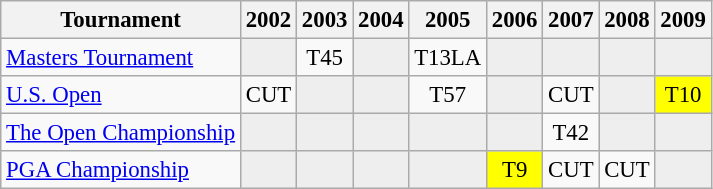<table class="wikitable" style="font-size:95%;text-align:center;">
<tr>
<th>Tournament</th>
<th>2002</th>
<th>2003</th>
<th>2004</th>
<th>2005</th>
<th>2006</th>
<th>2007</th>
<th>2008</th>
<th>2009</th>
</tr>
<tr>
<td align=left><a href='#'>Masters Tournament</a></td>
<td style="background:#eeeeee;"></td>
<td>T45</td>
<td style="background:#eeeeee;"></td>
<td>T13<span>LA</span></td>
<td style="background:#eeeeee;"></td>
<td style="background:#eeeeee;"></td>
<td style="background:#eeeeee;"></td>
<td style="background:#eeeeee;"></td>
</tr>
<tr>
<td align=left><a href='#'>U.S. Open</a></td>
<td>CUT</td>
<td style="background:#eeeeee;"></td>
<td style="background:#eeeeee;"></td>
<td>T57</td>
<td style="background:#eeeeee;"></td>
<td>CUT</td>
<td style="background:#eeeeee;"></td>
<td style="background:yellow;">T10</td>
</tr>
<tr>
<td align=left><a href='#'>The Open Championship</a></td>
<td style="background:#eeeeee;"></td>
<td style="background:#eeeeee;"></td>
<td style="background:#eeeeee;"></td>
<td style="background:#eeeeee;"></td>
<td style="background:#eeeeee;"></td>
<td>T42</td>
<td style="background:#eeeeee;"></td>
<td style="background:#eeeeee;"></td>
</tr>
<tr>
<td align=left><a href='#'>PGA Championship</a></td>
<td style="background:#eeeeee;"></td>
<td style="background:#eeeeee;"></td>
<td style="background:#eeeeee;"></td>
<td style="background:#eeeeee;"></td>
<td style="background:yellow;">T9</td>
<td>CUT</td>
<td>CUT</td>
<td style="background:#eeeeee;"></td>
</tr>
</table>
